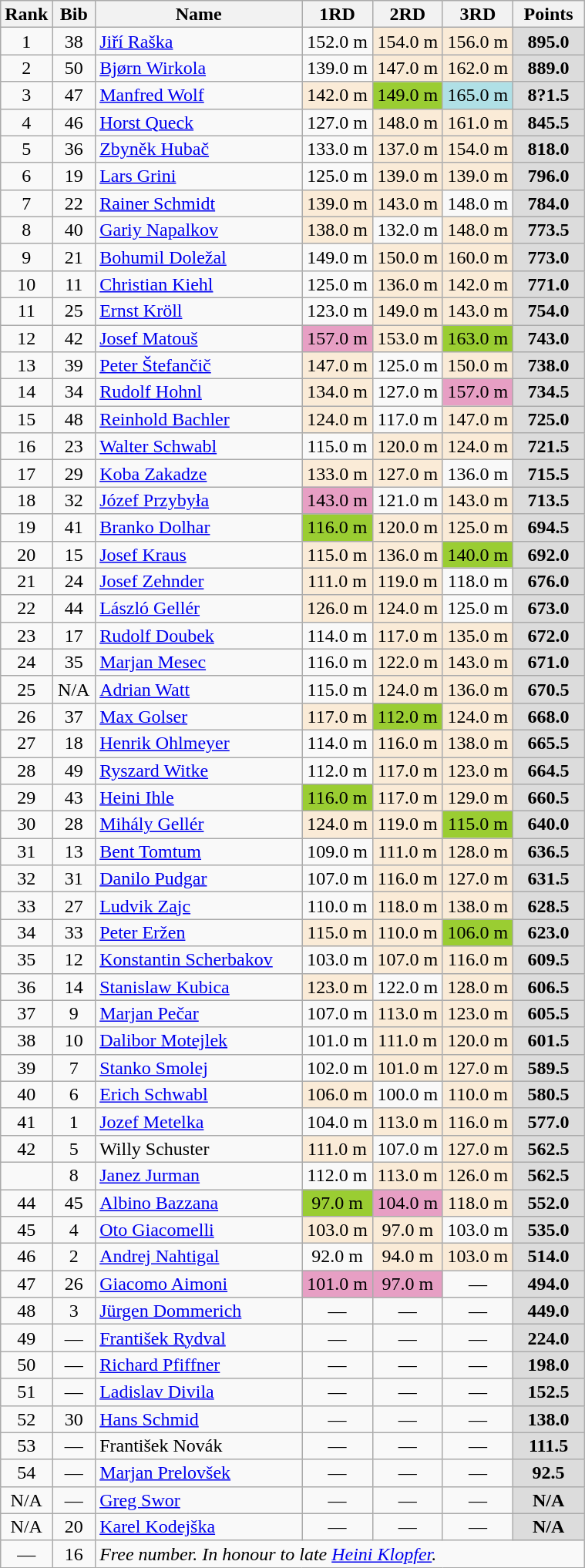<table class="wikitable collapsible autocollapse sortable" style="text-align:center; line-height:16px; width:40%;">
<tr>
<th width=35>Rank</th>
<th width=30>Bib</th>
<th width=180>Name</th>
<th width=55>1RD</th>
<th width=55>2RD</th>
<th width=55>3RD</th>
<th width=55>Points</th>
</tr>
<tr>
<td>1</td>
<td>38</td>
<td align=left> <a href='#'>Jiří Raška</a></td>
<td align=center>152.0 m</td>
<td align=center bgcolor=#FAEBD7>154.0 m</td>
<td align=center bgcolor=#FAEBD7>156.0 m</td>
<td align=center bgcolor=#DCDCDC><strong>895.0</strong></td>
</tr>
<tr>
<td>2</td>
<td>50</td>
<td align=left> <a href='#'>Bjørn Wirkola</a></td>
<td align=center>139.0 m</td>
<td align=center bgcolor=#FAEBD7>147.0 m</td>
<td align=center bgcolor=#FAEBD7>162.0 m</td>
<td align=center bgcolor=#DCDCDC><strong>889.0</strong></td>
</tr>
<tr>
<td>3</td>
<td>47</td>
<td align=left> <a href='#'>Manfred Wolf</a></td>
<td align=center bgcolor=#FAEBD7>142.0 m</td>
<td align=center bgcolor=#9ACD32>149.0 m</td>
<td align=center bgcolor=#B0E0E6>165.0 m</td>
<td align=center bgcolor=#DCDCDC><strong>8?1.5</strong></td>
</tr>
<tr>
<td>4</td>
<td>46</td>
<td align=left> <a href='#'>Horst Queck</a></td>
<td align=center>127.0 m</td>
<td align=center bgcolor=#FAEBD7>148.0 m</td>
<td align=center bgcolor=#FAEBD7>161.0 m</td>
<td align=center bgcolor=#DCDCDC><strong>845.5</strong></td>
</tr>
<tr>
<td>5</td>
<td>36</td>
<td align=left> <a href='#'>Zbyněk Hubač</a></td>
<td align=center>133.0 m</td>
<td align=center bgcolor=#FAEBD7>137.0 m</td>
<td align=center bgcolor=#FAEBD7>154.0 m</td>
<td align=center bgcolor=#DCDCDC><strong>818.0</strong></td>
</tr>
<tr>
<td>6</td>
<td>19</td>
<td align=left> <a href='#'>Lars Grini</a></td>
<td align=center>125.0 m</td>
<td align=center bgcolor=#FAEBD7>139.0 m</td>
<td align=center bgcolor=#FAEBD7>139.0 m</td>
<td align=center bgcolor=#DCDCDC><strong>796.0</strong></td>
</tr>
<tr>
<td>7</td>
<td>22</td>
<td align=left> <a href='#'>Rainer Schmidt</a></td>
<td align=center bgcolor=#FAEBD7>139.0 m</td>
<td align=center bgcolor=#FAEBD7>143.0 m</td>
<td align=center>148.0 m</td>
<td align=center bgcolor=#DCDCDC><strong>784.0</strong></td>
</tr>
<tr>
<td>8</td>
<td>40</td>
<td align=left> <a href='#'>Gariy Napalkov</a></td>
<td align=center bgcolor=#FAEBD7>138.0 m</td>
<td align=center>132.0 m</td>
<td align=center bgcolor=#FAEBD7>148.0 m</td>
<td align=center bgcolor=#DCDCDC><strong>773.5</strong></td>
</tr>
<tr>
<td>9</td>
<td>21</td>
<td align=left> <a href='#'>Bohumil Doležal</a></td>
<td align=center>149.0 m</td>
<td align=center bgcolor=#FAEBD7>150.0 m</td>
<td align=center bgcolor=#FAEBD7>160.0 m</td>
<td align=center bgcolor=#DCDCDC><strong>773.0</strong></td>
</tr>
<tr>
<td>10</td>
<td>11</td>
<td align=left> <a href='#'>Christian Kiehl</a></td>
<td align=center>125.0 m</td>
<td align=center bgcolor=#FAEBD7>136.0 m</td>
<td align=center bgcolor=#FAEBD7>142.0 m</td>
<td align=center bgcolor=#DCDCDC><strong>771.0</strong></td>
</tr>
<tr>
<td>11</td>
<td>25</td>
<td align=left> <a href='#'>Ernst Kröll</a></td>
<td align=center>123.0 m</td>
<td align=center bgcolor=#FAEBD7>149.0 m</td>
<td align=center bgcolor=#FAEBD7>143.0 m</td>
<td align=center bgcolor=#DCDCDC><strong>754.0</strong></td>
</tr>
<tr>
<td>12</td>
<td>42</td>
<td align=left> <a href='#'>Josef Matouš</a></td>
<td align=center bgcolor=#E79FC4>157.0 m</td>
<td align=center bgcolor=#FAEBD7>153.0 m</td>
<td align=center bgcolor=#9ACD32>163.0 m</td>
<td align=center bgcolor=#DCDCDC><strong>743.0</strong></td>
</tr>
<tr>
<td>13</td>
<td>39</td>
<td align=left> <a href='#'>Peter Štefančič</a></td>
<td align=center bgcolor=#FAEBD7>147.0 m</td>
<td align=center>125.0 m</td>
<td align=center bgcolor=#FAEBD7>150.0 m</td>
<td align=center bgcolor=#DCDCDC><strong>738.0</strong></td>
</tr>
<tr>
<td>14</td>
<td>34</td>
<td align=left> <a href='#'>Rudolf Hohnl</a></td>
<td align=center bgcolor=#FAEBD7>134.0 m</td>
<td align=center>127.0 m</td>
<td align=center bgcolor=#E79FC4>157.0 m</td>
<td align=center bgcolor=#DCDCDC><strong>734.5</strong></td>
</tr>
<tr>
<td>15</td>
<td>48</td>
<td align=left> <a href='#'>Reinhold Bachler</a></td>
<td align=center bgcolor=#FAEBD7>124.0 m</td>
<td align=center>117.0 m</td>
<td align=center bgcolor=#FAEBD7>147.0 m</td>
<td align=center bgcolor=#DCDCDC><strong>725.0</strong></td>
</tr>
<tr>
<td>16</td>
<td>23</td>
<td align=left> <a href='#'>Walter Schwabl</a></td>
<td align=center>115.0 m</td>
<td align=center bgcolor=#FAEBD7>120.0 m</td>
<td align=center bgcolor=#FAEBD7>124.0 m</td>
<td align=center bgcolor=#DCDCDC><strong>721.5</strong></td>
</tr>
<tr>
<td>17</td>
<td>29</td>
<td align=left> <a href='#'>Koba Zakadze</a></td>
<td align=center bgcolor=#FAEBD7>133.0 m</td>
<td align=center bgcolor=#FAEBD7>127.0 m</td>
<td align=center>136.0 m</td>
<td align=center bgcolor=#DCDCDC><strong>715.5</strong></td>
</tr>
<tr>
<td>18</td>
<td>32</td>
<td align=left> <a href='#'>Józef Przybyła</a></td>
<td align=center bgcolor=#E79FC4>143.0 m</td>
<td align=center>121.0 m</td>
<td align=center bgcolor=#FAEBD7>143.0 m</td>
<td align=center bgcolor=#DCDCDC><strong>713.5</strong></td>
</tr>
<tr>
<td>19</td>
<td>41</td>
<td align=left> <a href='#'>Branko Dolhar</a></td>
<td align=center bgcolor=#9ACD32>116.0 m</td>
<td align=center bgcolor=#FAEBD7>120.0 m</td>
<td align=center bgcolor=#FAEBD7>125.0 m</td>
<td align=center bgcolor=#DCDCDC><strong>694.5</strong></td>
</tr>
<tr>
<td>20</td>
<td>15</td>
<td align=left> <a href='#'>Josef Kraus</a></td>
<td align=center bgcolor=#FAEBD7>115.0 m</td>
<td align=center bgcolor=#FAEBD7>136.0 m</td>
<td align=center bgcolor=#9ACD32>140.0 m</td>
<td align=center bgcolor=#DCDCDC><strong>692.0</strong></td>
</tr>
<tr>
<td>21</td>
<td>24</td>
<td align=left> <a href='#'>Josef Zehnder</a></td>
<td align=center bgcolor=#FAEBD7>111.0 m</td>
<td align=center bgcolor=#FAEBD7>119.0 m</td>
<td align=center>118.0 m</td>
<td align=center bgcolor=#DCDCDC><strong>676.0</strong></td>
</tr>
<tr>
<td>22</td>
<td>44</td>
<td align=left> <a href='#'>László Gellér</a></td>
<td align=center bgcolor=#FAEBD7>126.0 m</td>
<td align=center bgcolor=#FAEBD7>124.0 m</td>
<td align=center>125.0 m</td>
<td align=center bgcolor=#DCDCDC><strong>673.0</strong></td>
</tr>
<tr>
<td>23</td>
<td>17</td>
<td align=left> <a href='#'>Rudolf Doubek</a></td>
<td align=center>114.0 m</td>
<td align=center bgcolor=#FAEBD7>117.0 m</td>
<td align=center bgcolor=#FAEBD7>135.0 m</td>
<td align=center bgcolor=#DCDCDC><strong>672.0</strong></td>
</tr>
<tr>
<td>24</td>
<td>35</td>
<td align=left> <a href='#'>Marjan Mesec</a></td>
<td align=center>116.0 m</td>
<td align=center bgcolor=#FAEBD7>122.0 m</td>
<td align=center bgcolor=#FAEBD7>143.0 m</td>
<td align=center bgcolor=#DCDCDC><strong>671.0</strong></td>
</tr>
<tr>
<td>25</td>
<td>N/A</td>
<td align=left> <a href='#'>Adrian Watt</a></td>
<td align=center>115.0 m</td>
<td align=center bgcolor=#FAEBD7>124.0 m</td>
<td align=center bgcolor=#FAEBD7>136.0 m</td>
<td align=center bgcolor=#DCDCDC><strong>670.5</strong></td>
</tr>
<tr>
<td>26</td>
<td>37</td>
<td align=left> <a href='#'>Max Golser</a></td>
<td align=center bgcolor=#FAEBD7>117.0 m</td>
<td align=center bgcolor=#9ACD32>112.0 m</td>
<td align=center bgcolor=#FAEBD7>124.0 m</td>
<td align=center bgcolor=#DCDCDC><strong>668.0</strong></td>
</tr>
<tr>
<td>27</td>
<td>18</td>
<td align=left> <a href='#'>Henrik Ohlmeyer</a></td>
<td align=center>114.0 m</td>
<td align=center bgcolor=#FAEBD7>116.0 m</td>
<td align=center bgcolor=#FAEBD7>138.0 m</td>
<td align=center bgcolor=#DCDCDC><strong>665.5</strong></td>
</tr>
<tr>
<td>28</td>
<td>49</td>
<td align=left> <a href='#'>Ryszard Witke</a></td>
<td align=center>112.0 m</td>
<td align=center bgcolor=#FAEBD7>117.0 m</td>
<td align=center bgcolor=#FAEBD7>123.0 m</td>
<td align=center bgcolor=#DCDCDC><strong>664.5</strong></td>
</tr>
<tr>
<td>29</td>
<td>43</td>
<td align=left> <a href='#'>Heini Ihle</a></td>
<td align=center bgcolor=#9ACD32>116.0 m</td>
<td align=center bgcolor=#FAEBD7>117.0 m</td>
<td align=center bgcolor=#FAEBD7>129.0 m</td>
<td align=center bgcolor=#DCDCDC><strong>660.5</strong></td>
</tr>
<tr>
<td>30</td>
<td>28</td>
<td align=left> <a href='#'>Mihály Gellér</a></td>
<td align=center bgcolor=#FAEBD7>124.0 m</td>
<td align=center bgcolor=#FAEBD7>119.0 m</td>
<td align=center bgcolor=#9ACD32>115.0 m</td>
<td align=center bgcolor=#DCDCDC><strong>640.0</strong></td>
</tr>
<tr>
<td>31</td>
<td>13</td>
<td align=left> <a href='#'>Bent Tomtum</a></td>
<td align=center>109.0 m</td>
<td align=center bgcolor=#FAEBD7>111.0 m</td>
<td align=center bgcolor=#FAEBD7>128.0 m</td>
<td align=center bgcolor=#DCDCDC><strong>636.5</strong></td>
</tr>
<tr>
<td>32</td>
<td>31</td>
<td align=left> <a href='#'>Danilo Pudgar</a></td>
<td align=center>107.0 m</td>
<td align=center bgcolor=#FAEBD7>116.0 m</td>
<td align=center bgcolor=#FAEBD7>127.0 m</td>
<td align=center bgcolor=#DCDCDC><strong>631.5</strong></td>
</tr>
<tr>
<td>33</td>
<td>27</td>
<td align=left> <a href='#'>Ludvik Zajc</a></td>
<td align=center>110.0 m</td>
<td align=center bgcolor=#FAEBD7>118.0 m</td>
<td align=center bgcolor=#FAEBD7>138.0 m</td>
<td align=center bgcolor=#DCDCDC><strong>628.5</strong></td>
</tr>
<tr>
<td>34</td>
<td>33</td>
<td align=left> <a href='#'>Peter Eržen</a></td>
<td align=center bgcolor=#FAEBD7>115.0 m</td>
<td align=center bgcolor=#FAEBD7>110.0 m</td>
<td align=center bgcolor=#9ACD32>106.0 m</td>
<td align=center bgcolor=#DCDCDC><strong>623.0</strong></td>
</tr>
<tr>
<td>35</td>
<td>12</td>
<td align=left> <a href='#'>Konstantin Scherbakov</a></td>
<td align=center>103.0 m</td>
<td align=center bgcolor=#FAEBD7>107.0 m</td>
<td align=center bgcolor=#FAEBD7>116.0 m</td>
<td align=center bgcolor=#DCDCDC><strong>609.5</strong></td>
</tr>
<tr>
<td>36</td>
<td>14</td>
<td align=left> <a href='#'>Stanislaw Kubica</a></td>
<td align=center bgcolor=#FAEBD7>123.0 m</td>
<td align=center>122.0 m</td>
<td align=center bgcolor=#FAEBD7>128.0 m</td>
<td align=center bgcolor=#DCDCDC><strong>606.5</strong></td>
</tr>
<tr>
<td>37</td>
<td>9</td>
<td align=left> <a href='#'>Marjan Pečar</a></td>
<td align=center>107.0 m</td>
<td align=center bgcolor=#FAEBD7>113.0 m</td>
<td align=center bgcolor=#FAEBD7>123.0 m</td>
<td align=center bgcolor=#DCDCDC><strong>605.5</strong></td>
</tr>
<tr>
<td>38</td>
<td>10</td>
<td align=left> <a href='#'>Dalibor Motejlek</a></td>
<td align=center>101.0 m</td>
<td align=center bgcolor=#FAEBD7>111.0 m</td>
<td align=center bgcolor=#FAEBD7>120.0 m</td>
<td align=center bgcolor=#DCDCDC><strong>601.5</strong></td>
</tr>
<tr>
<td>39</td>
<td>7</td>
<td align=left> <a href='#'>Stanko Smolej</a></td>
<td align=center>102.0 m</td>
<td align=center bgcolor=#FAEBD7>101.0 m</td>
<td align=center bgcolor=#FAEBD7>127.0 m</td>
<td align=center bgcolor=#DCDCDC><strong>589.5</strong></td>
</tr>
<tr>
<td>40</td>
<td>6</td>
<td align=left> <a href='#'>Erich Schwabl</a></td>
<td align=center bgcolor=#FAEBD7>106.0 m</td>
<td align=center>100.0 m</td>
<td align=center bgcolor=#FAEBD7>110.0 m</td>
<td align=center bgcolor=#DCDCDC><strong>580.5</strong></td>
</tr>
<tr>
<td>41</td>
<td>1</td>
<td align=left> <a href='#'>Jozef Metelka</a></td>
<td align=center>104.0 m</td>
<td align=center bgcolor=#FAEBD7>113.0 m</td>
<td align=center bgcolor=#FAEBD7>116.0 m</td>
<td align=center bgcolor=#DCDCDC><strong>577.0</strong></td>
</tr>
<tr>
<td>42</td>
<td>5</td>
<td align=left> Willy Schuster</td>
<td align=center bgcolor=#FAEBD7>111.0 m</td>
<td align=center>107.0 m</td>
<td align=center bgcolor=#FAEBD7>127.0 m</td>
<td align=center bgcolor=#DCDCDC><strong>562.5</strong></td>
</tr>
<tr>
<td></td>
<td>8</td>
<td align=left> <a href='#'>Janez Jurman</a></td>
<td align=center>112.0 m</td>
<td align=center bgcolor=#FAEBD7>113.0 m</td>
<td align=center bgcolor=#FAEBD7>126.0 m</td>
<td align=center bgcolor=#DCDCDC><strong>562.5</strong></td>
</tr>
<tr>
<td>44</td>
<td>45</td>
<td align=left> <a href='#'>Albino Bazzana</a></td>
<td align=center bgcolor=#9ACD32>97.0 m</td>
<td align=center bgcolor=#E79FC4>104.0 m</td>
<td align=center bgcolor=#FAEBD7>118.0 m</td>
<td align=center bgcolor=#DCDCDC><strong>552.0</strong></td>
</tr>
<tr>
<td>45</td>
<td>4</td>
<td align=left> <a href='#'>Oto Giacomelli</a></td>
<td align=center bgcolor=#FAEBD7>103.0 m</td>
<td align=center bgcolor=#FAEBD7>97.0 m</td>
<td align=center>103.0 m</td>
<td align=center bgcolor=#DCDCDC><strong>535.0</strong></td>
</tr>
<tr>
<td>46</td>
<td>2</td>
<td align=left> <a href='#'>Andrej Nahtigal</a></td>
<td align=center>92.0 m</td>
<td align=center bgcolor=#FAEBD7>94.0 m</td>
<td align=center bgcolor=#FAEBD7>103.0 m</td>
<td align=center bgcolor=#DCDCDC><strong>514.0</strong></td>
</tr>
<tr>
<td>47</td>
<td>26</td>
<td align=left> <a href='#'>Giacomo Aimoni</a></td>
<td align=center bgcolor=#E79FC4>101.0 m</td>
<td align=center bgcolor=#E79FC4>97.0 m</td>
<td align=center>—</td>
<td align=center bgcolor=#DCDCDC><strong>494.0</strong></td>
</tr>
<tr>
<td>48</td>
<td>3</td>
<td align=left> <a href='#'>Jürgen Dommerich</a></td>
<td align=center>—</td>
<td align=center>—</td>
<td align=center>—</td>
<td align=center bgcolor=#DCDCDC><strong>449.0</strong></td>
</tr>
<tr>
<td>49</td>
<td>—</td>
<td align=left> <a href='#'>František Rydval</a></td>
<td align=center>—</td>
<td align=center>—</td>
<td align=center>—</td>
<td align=center bgcolor=#DCDCDC><strong>224.0</strong></td>
</tr>
<tr>
<td>50</td>
<td>—</td>
<td align=left> <a href='#'>Richard Pfiffner</a></td>
<td align=center>—</td>
<td align=center>—</td>
<td align=center>—</td>
<td align=center bgcolor=#DCDCDC><strong>198.0</strong></td>
</tr>
<tr>
<td>51</td>
<td>—</td>
<td align=left> <a href='#'>Ladislav Divila</a></td>
<td align=center>—</td>
<td align=center>—</td>
<td align=center>—</td>
<td align=center bgcolor=#DCDCDC><strong>152.5</strong></td>
</tr>
<tr>
<td>52</td>
<td>30</td>
<td align=left> <a href='#'>Hans Schmid</a></td>
<td align=center>—</td>
<td align=center>—</td>
<td align=center>—</td>
<td align=center bgcolor=#DCDCDC><strong>138.0</strong></td>
</tr>
<tr>
<td>53</td>
<td>—</td>
<td align=left> František Novák</td>
<td align=center>—</td>
<td align=center>—</td>
<td align=center>—</td>
<td align=center bgcolor=#DCDCDC><strong>111.5</strong></td>
</tr>
<tr>
<td>54</td>
<td>—</td>
<td align=left> <a href='#'>Marjan Prelovšek</a></td>
<td align=center>—</td>
<td align=center>—</td>
<td align=center>—</td>
<td align=center bgcolor=#DCDCDC><strong>92.5</strong></td>
</tr>
<tr>
<td>N/A</td>
<td>—</td>
<td align=left> <a href='#'>Greg Swor</a></td>
<td align=center>—</td>
<td align=center>—</td>
<td align=center>—</td>
<td align=center bgcolor=#DCDCDC><strong>N/A</strong></td>
</tr>
<tr>
<td>N/A</td>
<td>20</td>
<td align=left> <a href='#'>Karel Kodejška</a></td>
<td align=center>—</td>
<td align=center>—</td>
<td align=center>—</td>
<td align=center bgcolor=#DCDCDC><strong>N/A</strong></td>
</tr>
<tr>
<td>—</td>
<td>16</td>
<td align=left colspan=5 align=center><em>Free number. In honour to late <a href='#'>Heini Klopfer</a>.</em></td>
</tr>
</table>
